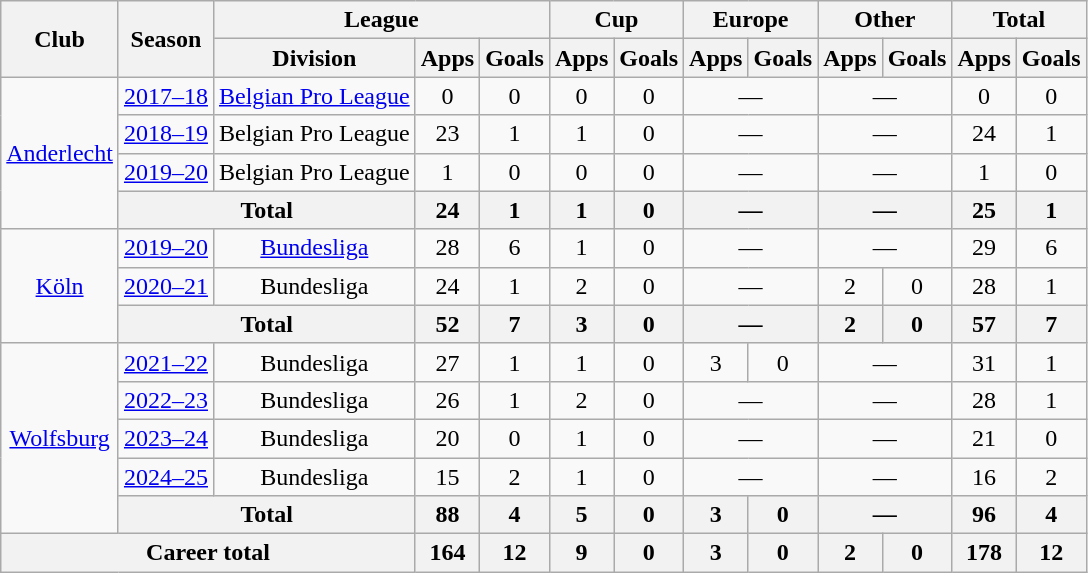<table class="wikitable" style="text-align:center">
<tr>
<th rowspan="2">Club</th>
<th rowspan="2">Season</th>
<th colspan="3">League</th>
<th colspan="2">Cup</th>
<th colspan="2">Europe</th>
<th colspan="2">Other</th>
<th colspan="2">Total</th>
</tr>
<tr>
<th>Division</th>
<th>Apps</th>
<th>Goals</th>
<th>Apps</th>
<th>Goals</th>
<th>Apps</th>
<th>Goals</th>
<th>Apps</th>
<th>Goals</th>
<th>Apps</th>
<th>Goals</th>
</tr>
<tr>
<td rowspan="4"><a href='#'>Anderlecht</a></td>
<td><a href='#'>2017–18</a></td>
<td><a href='#'>Belgian Pro League</a></td>
<td>0</td>
<td>0</td>
<td>0</td>
<td>0</td>
<td colspan="2">—</td>
<td colspan="2">—</td>
<td>0</td>
<td>0</td>
</tr>
<tr>
<td><a href='#'>2018–19</a></td>
<td>Belgian Pro League</td>
<td>23</td>
<td>1</td>
<td>1</td>
<td>0</td>
<td colspan="2">—</td>
<td colspan="2">—</td>
<td>24</td>
<td>1</td>
</tr>
<tr>
<td><a href='#'>2019–20</a></td>
<td>Belgian Pro League</td>
<td>1</td>
<td>0</td>
<td>0</td>
<td>0</td>
<td colspan="2">—</td>
<td colspan="2">—</td>
<td>1</td>
<td>0</td>
</tr>
<tr>
<th colspan="2">Total</th>
<th>24</th>
<th>1</th>
<th>1</th>
<th>0</th>
<th colspan="2">—</th>
<th colspan="2">—</th>
<th>25</th>
<th>1</th>
</tr>
<tr>
<td rowspan="3"><a href='#'>Köln</a></td>
<td><a href='#'>2019–20</a></td>
<td><a href='#'>Bundesliga</a></td>
<td>28</td>
<td>6</td>
<td>1</td>
<td>0</td>
<td colspan="2">—</td>
<td colspan="2">—</td>
<td>29</td>
<td>6</td>
</tr>
<tr>
<td><a href='#'>2020–21</a></td>
<td>Bundesliga</td>
<td>24</td>
<td>1</td>
<td>2</td>
<td>0</td>
<td colspan="2">—</td>
<td>2</td>
<td>0</td>
<td>28</td>
<td>1</td>
</tr>
<tr>
<th colspan="2">Total</th>
<th>52</th>
<th>7</th>
<th>3</th>
<th>0</th>
<th colspan="2">—</th>
<th>2</th>
<th>0</th>
<th>57</th>
<th>7</th>
</tr>
<tr>
<td rowspan="5"><a href='#'>Wolfsburg</a></td>
<td><a href='#'>2021–22</a></td>
<td>Bundesliga</td>
<td>27</td>
<td>1</td>
<td>1</td>
<td>0</td>
<td>3</td>
<td>0</td>
<td colspan="2">—</td>
<td>31</td>
<td>1</td>
</tr>
<tr>
<td><a href='#'>2022–23</a></td>
<td>Bundesliga</td>
<td>26</td>
<td>1</td>
<td>2</td>
<td>0</td>
<td colspan="2">—</td>
<td colspan="2">—</td>
<td>28</td>
<td>1</td>
</tr>
<tr>
<td><a href='#'>2023–24</a></td>
<td>Bundesliga</td>
<td>20</td>
<td>0</td>
<td>1</td>
<td>0</td>
<td colspan="2">—</td>
<td colspan="2">—</td>
<td>21</td>
<td>0</td>
</tr>
<tr>
<td><a href='#'>2024–25</a></td>
<td>Bundesliga</td>
<td>15</td>
<td>2</td>
<td>1</td>
<td>0</td>
<td colspan="2">—</td>
<td colspan="2">—</td>
<td>16</td>
<td>2</td>
</tr>
<tr>
<th colspan="2">Total</th>
<th>88</th>
<th>4</th>
<th>5</th>
<th>0</th>
<th>3</th>
<th>0</th>
<th colspan="2">—</th>
<th>96</th>
<th>4</th>
</tr>
<tr>
<th colspan="3">Career total</th>
<th>164</th>
<th>12</th>
<th>9</th>
<th>0</th>
<th>3</th>
<th>0</th>
<th>2</th>
<th>0</th>
<th>178</th>
<th>12</th>
</tr>
</table>
